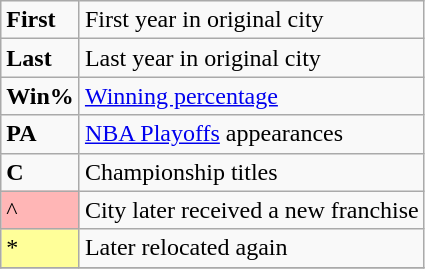<table class=wikitable>
<tr>
<td><strong>First</strong></td>
<td>First year in original city</td>
</tr>
<tr>
<td><strong>Last</strong></td>
<td>Last year in original city</td>
</tr>
<tr>
<td><strong>Win%</strong></td>
<td><a href='#'>Winning percentage</a></td>
</tr>
<tr>
<td><strong>PA</strong></td>
<td><a href='#'>NBA Playoffs</a> appearances</td>
</tr>
<tr>
<td><strong>C</strong></td>
<td>Championship titles</td>
</tr>
<tr>
<td bgcolor="#FFB6B6">^</td>
<td>City later received a new franchise</td>
</tr>
<tr>
<td bgcolor="#FFFF99">*</td>
<td>Later relocated again</td>
</tr>
<tr>
</tr>
</table>
